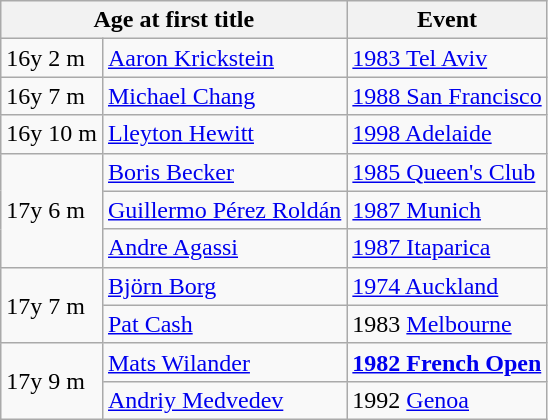<table class="wikitable" style="display:inline-table;">
<tr>
<th colspan=2>Age at first title</th>
<th>Event<br></th>
</tr>
<tr>
<td>16y 2 m</td>
<td> <a href='#'>Aaron Krickstein</a></td>
<td><a href='#'>1983 Tel Aviv</a></td>
</tr>
<tr>
<td>16y 7 m</td>
<td> <a href='#'>Michael Chang</a></td>
<td><a href='#'>1988 San Francisco</a></td>
</tr>
<tr>
<td>16y 10 m</td>
<td> <a href='#'>Lleyton Hewitt</a></td>
<td><a href='#'>1998 Adelaide</a></td>
</tr>
<tr>
<td rowspan=3>17y 6 m</td>
<td> <a href='#'>Boris Becker</a></td>
<td><a href='#'>1985 Queen's Club</a></td>
</tr>
<tr>
<td> <a href='#'>Guillermo Pérez Roldán</a></td>
<td><a href='#'>1987 Munich</a></td>
</tr>
<tr>
<td> <a href='#'>Andre Agassi</a></td>
<td><a href='#'>1987 Itaparica</a></td>
</tr>
<tr>
<td rowspan=2>17y 7 m</td>
<td> <a href='#'>Björn Borg</a></td>
<td><a href='#'>1974 Auckland</a></td>
</tr>
<tr>
<td> <a href='#'>Pat Cash</a></td>
<td>1983 <a href='#'>Melbourne</a></td>
</tr>
<tr>
<td rowspan=2>17y 9 m</td>
<td> <a href='#'>Mats Wilander</a></td>
<td><a href='#'><strong>1982 French Open</strong></a></td>
</tr>
<tr>
<td> <a href='#'>Andriy Medvedev</a></td>
<td>1992 <a href='#'>Genoa</a></td>
</tr>
</table>
